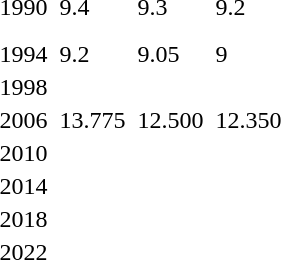<table>
<tr>
<td>1990</td>
<td></td>
<td>9.4</td>
<td></td>
<td>9.3</td>
<td><br><br></td>
<td>9.2</td>
</tr>
<tr>
<td>1994</td>
<td></td>
<td>9.2</td>
<td></td>
<td>9.05</td>
<td></td>
<td>9</td>
</tr>
<tr>
<td>1998</td>
<td></td>
<td></td>
<td></td>
<td></td>
<td></td>
<td></td>
</tr>
<tr>
<td>2006</td>
<td></td>
<td>13.775</td>
<td></td>
<td>12.500</td>
<td></td>
<td>12.350</td>
</tr>
<tr>
<td>2010<br></td>
<td></td>
<td></td>
<td></td>
<td></td>
<td></td>
<td></td>
</tr>
<tr>
<td>2014<br></td>
<td></td>
<td></td>
<td></td>
<td></td>
<td></td>
<td></td>
</tr>
<tr>
<td>2018<br></td>
<td></td>
<td></td>
<td></td>
<td></td>
<td></td>
<td></td>
</tr>
<tr>
<td>2022<br></td>
<td></td>
<td></td>
<td></td>
<td></td>
<td></td>
<td></td>
</tr>
</table>
